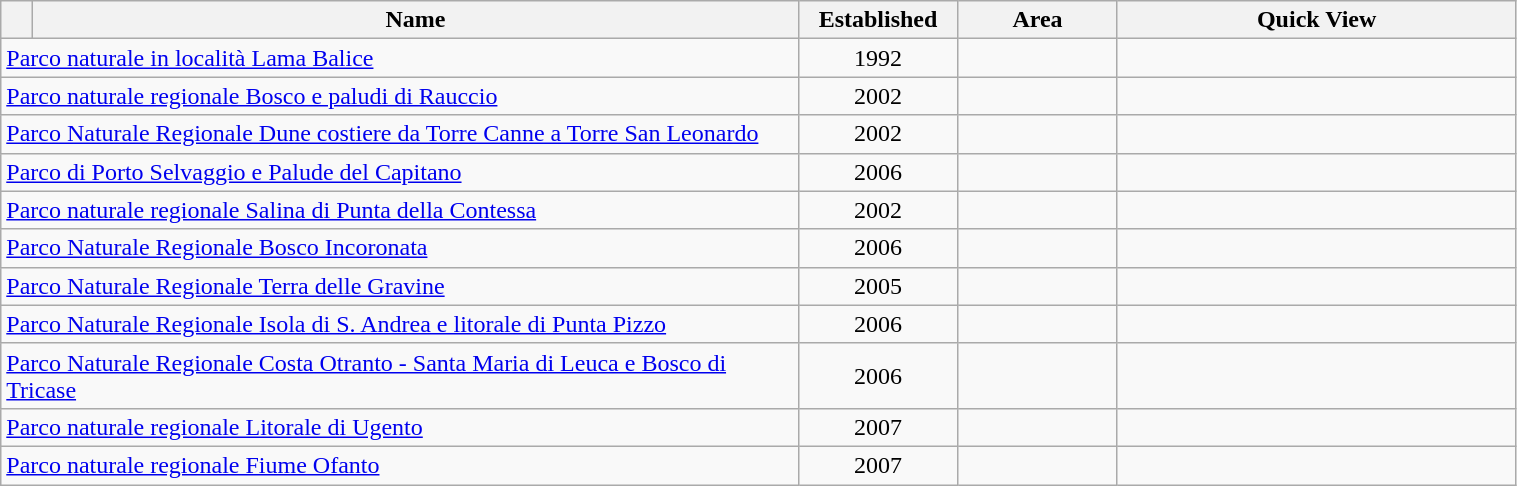<table class="wikitable sortable" border="1" width="80%">
<tr>
<th style="width:2%" class="unsortable"></th>
<th style="width:48%">Name</th>
<th style="width:10%">Established</th>
<th style="width:10%">Area</th>
<th style="width:25%" class="unsortable">Quick View</th>
</tr>
<tr>
<td colspan="2"><a href='#'>Parco naturale in località Lama Balice</a></td>
<td align="center">1992</td>
<td align="center"></td>
<td></td>
</tr>
<tr>
<td colspan="2"><a href='#'>Parco naturale regionale Bosco e paludi di Rauccio</a></td>
<td align="center">2002</td>
<td align="center"></td>
<td></td>
</tr>
<tr>
<td colspan="2"><a href='#'>Parco Naturale Regionale Dune costiere da Torre Canne a Torre San Leonardo</a></td>
<td align="center">2002</td>
<td align="center"></td>
<td></td>
</tr>
<tr>
<td colspan="2"><a href='#'>Parco di Porto Selvaggio e Palude del Capitano</a></td>
<td align="center">2006</td>
<td align="center"></td>
<td></td>
</tr>
<tr>
<td colspan="2"><a href='#'>Parco naturale regionale Salina di Punta della Contessa</a></td>
<td align="center">2002</td>
<td align="center"></td>
<td></td>
</tr>
<tr>
<td colspan="2"><a href='#'>Parco Naturale Regionale Bosco Incoronata</a></td>
<td align="center">2006</td>
<td align="center"></td>
<td></td>
</tr>
<tr>
<td colspan="2"><a href='#'>Parco Naturale Regionale Terra delle Gravine</a></td>
<td align="center">2005</td>
<td align="center"></td>
<td></td>
</tr>
<tr>
<td colspan="2"><a href='#'>Parco Naturale Regionale Isola di S. Andrea e litorale di Punta Pizzo</a></td>
<td align="center">2006</td>
<td align="center"></td>
<td></td>
</tr>
<tr>
<td colspan="2"><a href='#'>Parco Naturale Regionale Costa Otranto - Santa Maria di Leuca e Bosco di Tricase</a></td>
<td align="center">2006</td>
<td align="center"></td>
<td></td>
</tr>
<tr>
<td colspan="2"><a href='#'>Parco naturale regionale Litorale di Ugento</a></td>
<td align="center">2007</td>
<td align="center"></td>
<td></td>
</tr>
<tr>
<td colspan="2"><a href='#'>Parco naturale regionale Fiume Ofanto</a></td>
<td align="center">2007</td>
<td align="center"></td>
<td></td>
</tr>
</table>
